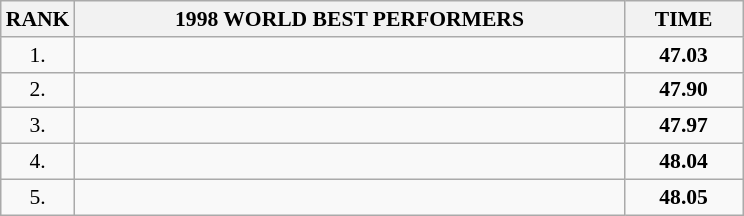<table class="wikitable" style="border-collapse: collapse; font-size: 90%;">
<tr>
<th>RANK</th>
<th align="center" style="width: 25em">1998 WORLD BEST PERFORMERS</th>
<th align="center" style="width: 5em">TIME</th>
</tr>
<tr>
<td align="center">1.</td>
<td></td>
<td align="center"><strong>47.03</strong></td>
</tr>
<tr>
<td align="center">2.</td>
<td></td>
<td align="center"><strong>47.90</strong></td>
</tr>
<tr>
<td align="center">3.</td>
<td></td>
<td align="center"><strong>47.97</strong></td>
</tr>
<tr>
<td align="center">4.</td>
<td></td>
<td align="center"><strong>48.04</strong></td>
</tr>
<tr>
<td align="center">5.</td>
<td></td>
<td align="center"><strong>48.05</strong></td>
</tr>
</table>
